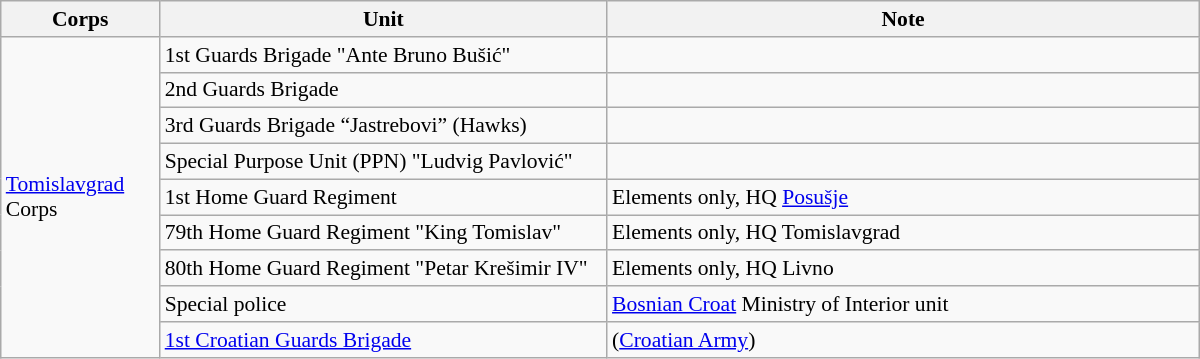<table class="plainrowheaders wikitable collapsible collapsed" style="cellspacing=2px; text-align:left; font-size:90%;" width=800px>
<tr style="font-size:100%; text-align:right;">
<th style="width:100px;" scope="col">Corps</th>
<th style="width:300px;" scope="col">Unit</th>
<th style="width:400px;" scope="col">Note</th>
</tr>
<tr>
<td rowspan=9><a href='#'>Tomislavgrad</a> Corps</td>
<td>1st Guards Brigade "Ante Bruno Bušić"</td>
<td></td>
</tr>
<tr>
<td>2nd Guards Brigade</td>
<td></td>
</tr>
<tr>
<td>3rd Guards Brigade “Jastrebovi” (Hawks)</td>
<td></td>
</tr>
<tr>
<td>Special Purpose Unit (PPN) "Ludvig Pavlović"</td>
<td></td>
</tr>
<tr>
<td>1st Home Guard Regiment</td>
<td>Elements only, HQ <a href='#'>Posušje</a></td>
</tr>
<tr>
<td>79th Home Guard Regiment "King Tomislav"</td>
<td>Elements only, HQ Tomislavgrad</td>
</tr>
<tr>
<td>80th Home Guard Regiment "Petar Krešimir IV"</td>
<td>Elements only, HQ Livno</td>
</tr>
<tr>
<td>Special police</td>
<td><a href='#'>Bosnian Croat</a> Ministry of Interior unit</td>
</tr>
<tr>
<td><a href='#'>1st Croatian Guards Brigade</a></td>
<td>(<a href='#'>Croatian Army</a>)</td>
</tr>
</table>
